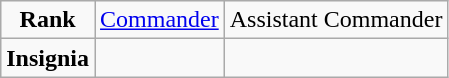<table class="wikitable" style="text-align:center">
<tr>
<td><strong>Rank</strong></td>
<td><a href='#'>Commander</a></td>
<td>Assistant Commander</td>
</tr>
<tr>
<td><strong>Insignia</strong></td>
<td></td>
<td></td>
</tr>
</table>
